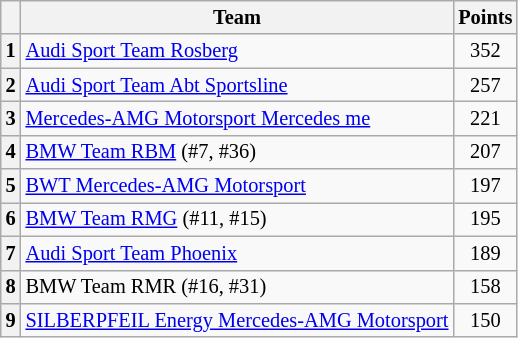<table class="wikitable" style="font-size:85%; text-align:center">
<tr style="background:#f9f9f9" valign="top">
<th valign="middle"></th>
<th valign="middle">Team</th>
<th valign="middle">Points</th>
</tr>
<tr>
<th>1</th>
<td align=left><a href='#'>Audi Sport Team Rosberg</a></td>
<td>352</td>
</tr>
<tr>
<th>2</th>
<td align=left><a href='#'>Audi Sport Team Abt Sportsline</a></td>
<td>257</td>
</tr>
<tr>
<th>3</th>
<td align=left><a href='#'>Mercedes-AMG Motorsport Mercedes me</a></td>
<td>221</td>
</tr>
<tr>
<th>4</th>
<td align=left><a href='#'>BMW Team RBM</a> (#7, #36)</td>
<td>207</td>
</tr>
<tr>
<th>5</th>
<td align=left><a href='#'>BWT Mercedes-AMG Motorsport</a></td>
<td>197</td>
</tr>
<tr>
<th>6</th>
<td align=left><a href='#'>BMW Team RMG</a> (#11, #15)</td>
<td>195</td>
</tr>
<tr>
<th>7</th>
<td align=left><a href='#'>Audi Sport Team Phoenix</a></td>
<td>189</td>
</tr>
<tr>
<th>8</th>
<td align=left>BMW Team RMR (#16, #31)</td>
<td>158</td>
</tr>
<tr>
<th>9</th>
<td align=left><a href='#'>SILBERPFEIL Energy Mercedes-AMG Motorsport</a></td>
<td>150</td>
</tr>
</table>
